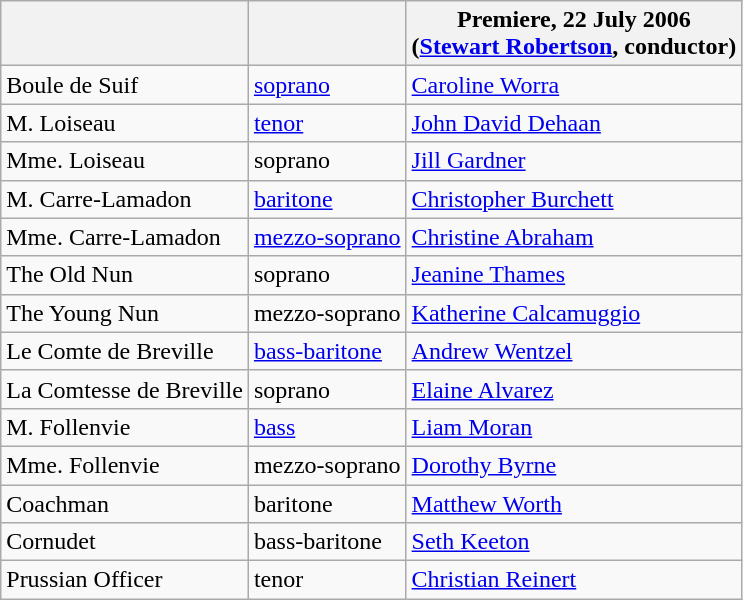<table class="wikitable" border="1">
<tr>
<th bgcolor=ececec></th>
<th bgcolor=ececec></th>
<th bgcolor=ececec>Premiere, 22 July 2006<br>(<a href='#'>Stewart Robertson</a>, conductor)</th>
</tr>
<tr>
<td>Boule de Suif</td>
<td><a href='#'>soprano</a></td>
<td><a href='#'>Caroline Worra</a></td>
</tr>
<tr>
<td>M. Loiseau</td>
<td><a href='#'>tenor</a></td>
<td><a href='#'>John David Dehaan</a></td>
</tr>
<tr>
<td>Mme. Loiseau</td>
<td>soprano</td>
<td><a href='#'>Jill Gardner</a></td>
</tr>
<tr>
<td>M. Carre-Lamadon</td>
<td><a href='#'>baritone</a></td>
<td><a href='#'>Christopher Burchett</a></td>
</tr>
<tr>
<td>Mme. Carre-Lamadon</td>
<td><a href='#'>mezzo-soprano</a></td>
<td><a href='#'>Christine Abraham</a></td>
</tr>
<tr>
<td>The Old Nun</td>
<td>soprano</td>
<td><a href='#'>Jeanine Thames</a></td>
</tr>
<tr>
<td>The Young Nun</td>
<td>mezzo-soprano</td>
<td><a href='#'>Katherine Calcamuggio</a></td>
</tr>
<tr>
<td>Le Comte de Breville</td>
<td><a href='#'>bass-baritone</a></td>
<td><a href='#'>Andrew Wentzel</a></td>
</tr>
<tr>
<td>La Comtesse de Breville</td>
<td>soprano</td>
<td><a href='#'>Elaine Alvarez</a></td>
</tr>
<tr>
<td>M. Follenvie</td>
<td><a href='#'>bass</a></td>
<td><a href='#'>Liam Moran</a></td>
</tr>
<tr>
<td>Mme. Follenvie</td>
<td>mezzo-soprano</td>
<td><a href='#'>Dorothy Byrne</a></td>
</tr>
<tr>
<td>Coachman</td>
<td>baritone</td>
<td><a href='#'>Matthew Worth</a></td>
</tr>
<tr>
<td>Cornudet</td>
<td>bass-baritone</td>
<td><a href='#'>Seth Keeton</a></td>
</tr>
<tr>
<td>Prussian Officer</td>
<td>tenor</td>
<td><a href='#'>Christian Reinert</a></td>
</tr>
</table>
